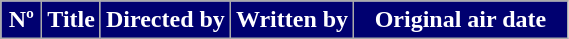<table class="wikitable plainrowheaders"  background:#fff;">
<tr style="color:#FFFFFF">
<th style="background:#000070; width:20px">Nº</th>
<th style="background:#000070;">Title</th>
<th style="background:#000070;">Directed by</th>
<th style="background:#000070;">Written by</th>
<th style="background:#000070; width:135px">Original air date<br>
























</th>
</tr>
</table>
